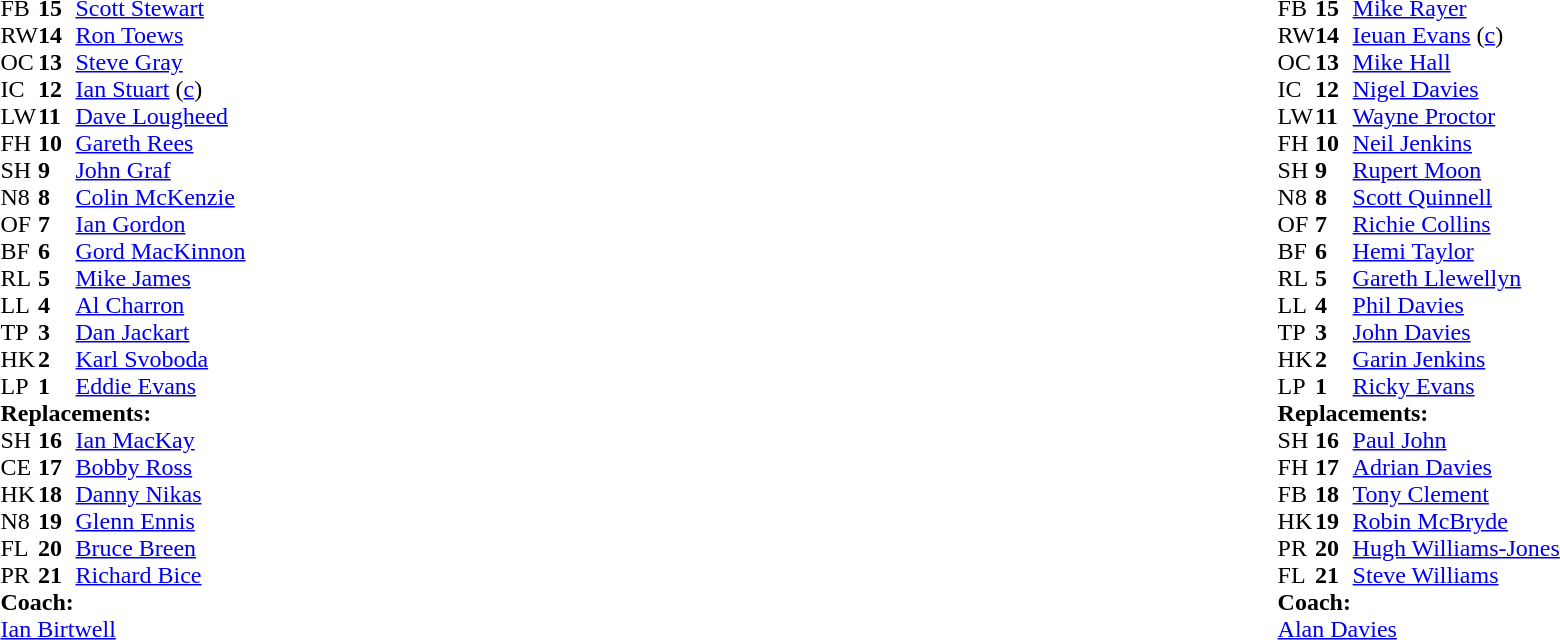<table style="width:100%">
<tr>
<td style="vertical-align:top;width:50%"><br><table cellspacing="0" cellpadding="0">
<tr>
<th width="25"></th>
<th width="25"></th>
</tr>
<tr>
<td>FB</td>
<td><strong>15</strong></td>
<td><a href='#'>Scott Stewart</a></td>
</tr>
<tr>
<td>RW</td>
<td><strong>14</strong></td>
<td><a href='#'>Ron Toews</a></td>
</tr>
<tr>
<td>OC</td>
<td><strong>13</strong></td>
<td><a href='#'>Steve Gray</a></td>
</tr>
<tr>
<td>IC</td>
<td><strong>12</strong></td>
<td><a href='#'>Ian Stuart</a> (<a href='#'>c</a>)</td>
</tr>
<tr>
<td>LW</td>
<td><strong>11</strong></td>
<td><a href='#'>Dave Lougheed</a></td>
</tr>
<tr>
<td>FH</td>
<td><strong>10</strong></td>
<td><a href='#'>Gareth Rees</a></td>
</tr>
<tr>
<td>SH</td>
<td><strong>9</strong></td>
<td><a href='#'>John Graf</a></td>
</tr>
<tr>
<td>N8</td>
<td><strong>8</strong></td>
<td><a href='#'>Colin McKenzie</a></td>
<td></td>
<td></td>
</tr>
<tr>
<td>OF</td>
<td><strong>7</strong></td>
<td><a href='#'>Ian Gordon</a></td>
</tr>
<tr>
<td>BF</td>
<td><strong>6</strong></td>
<td><a href='#'>Gord MacKinnon</a></td>
</tr>
<tr>
<td>RL</td>
<td><strong>5</strong></td>
<td><a href='#'>Mike James</a></td>
</tr>
<tr>
<td>LL</td>
<td><strong>4</strong></td>
<td><a href='#'>Al Charron</a></td>
</tr>
<tr>
<td>TP</td>
<td><strong>3</strong></td>
<td><a href='#'>Dan Jackart</a></td>
</tr>
<tr>
<td>HK</td>
<td><strong>2</strong></td>
<td><a href='#'>Karl Svoboda</a></td>
</tr>
<tr>
<td>LP</td>
<td><strong>1</strong></td>
<td><a href='#'>Eddie Evans</a></td>
</tr>
<tr>
<td colspan="3"><strong>Replacements:</strong></td>
</tr>
<tr>
<td>SH</td>
<td><strong>16</strong></td>
<td><a href='#'>Ian MacKay</a></td>
</tr>
<tr>
<td>CE</td>
<td><strong>17</strong></td>
<td><a href='#'>Bobby Ross</a></td>
</tr>
<tr>
<td>HK</td>
<td><strong>18</strong></td>
<td><a href='#'>Danny Nikas</a></td>
</tr>
<tr>
<td>N8</td>
<td><strong>19</strong></td>
<td><a href='#'>Glenn Ennis</a></td>
<td></td>
<td></td>
</tr>
<tr>
<td>FL</td>
<td><strong>20</strong></td>
<td><a href='#'>Bruce Breen</a></td>
</tr>
<tr>
<td>PR</td>
<td><strong>21</strong></td>
<td><a href='#'>Richard Bice</a></td>
</tr>
<tr>
<td colspan="3"><strong>Coach:</strong></td>
</tr>
<tr>
<td colspan="3"> <a href='#'>Ian Birtwell</a></td>
</tr>
</table>
</td>
<td style="vertical-align:top"></td>
<td style="vertical-align:top;width:50%"><br><table cellspacing="0" cellpadding="0" style="margin:auto">
<tr>
<th width="25"></th>
<th width="25"></th>
</tr>
<tr>
<td>FB</td>
<td><strong>15</strong></td>
<td><a href='#'>Mike Rayer</a></td>
</tr>
<tr>
<td>RW</td>
<td><strong>14</strong></td>
<td><a href='#'>Ieuan Evans</a> (<a href='#'>c</a>)</td>
<td></td>
<td></td>
</tr>
<tr>
<td>OC</td>
<td><strong>13</strong></td>
<td><a href='#'>Mike Hall</a></td>
</tr>
<tr>
<td>IC</td>
<td><strong>12</strong></td>
<td><a href='#'>Nigel Davies</a></td>
</tr>
<tr>
<td>LW</td>
<td><strong>11</strong></td>
<td><a href='#'>Wayne Proctor</a></td>
</tr>
<tr>
<td>FH</td>
<td><strong>10</strong></td>
<td><a href='#'>Neil Jenkins</a></td>
</tr>
<tr>
<td>SH</td>
<td><strong>9</strong></td>
<td><a href='#'>Rupert Moon</a></td>
</tr>
<tr>
<td>N8</td>
<td><strong>8</strong></td>
<td><a href='#'>Scott Quinnell</a></td>
</tr>
<tr>
<td>OF</td>
<td><strong>7</strong></td>
<td><a href='#'>Richie Collins</a></td>
</tr>
<tr>
<td>BF</td>
<td><strong>6</strong></td>
<td><a href='#'>Hemi Taylor</a></td>
</tr>
<tr>
<td>RL</td>
<td><strong>5</strong></td>
<td><a href='#'>Gareth Llewellyn</a></td>
</tr>
<tr>
<td>LL</td>
<td><strong>4</strong></td>
<td><a href='#'>Phil Davies</a></td>
</tr>
<tr>
<td>TP</td>
<td><strong>3</strong></td>
<td><a href='#'>John Davies</a></td>
</tr>
<tr>
<td>HK</td>
<td><strong>2</strong></td>
<td><a href='#'>Garin Jenkins</a></td>
</tr>
<tr>
<td>LP</td>
<td><strong>1</strong></td>
<td><a href='#'>Ricky Evans</a></td>
</tr>
<tr>
<td colspan="3"><strong>Replacements:</strong></td>
</tr>
<tr>
<td>SH</td>
<td><strong>16</strong></td>
<td><a href='#'>Paul John</a></td>
</tr>
<tr>
<td>FH</td>
<td><strong>17</strong></td>
<td><a href='#'>Adrian Davies</a></td>
</tr>
<tr>
<td>FB</td>
<td><strong>18</strong></td>
<td><a href='#'>Tony Clement</a></td>
<td></td>
<td></td>
</tr>
<tr>
<td>HK</td>
<td><strong>19</strong></td>
<td><a href='#'>Robin McBryde</a></td>
</tr>
<tr>
<td>PR</td>
<td><strong>20</strong></td>
<td><a href='#'>Hugh Williams-Jones</a></td>
</tr>
<tr>
<td>FL</td>
<td><strong>21</strong></td>
<td><a href='#'>Steve Williams</a></td>
</tr>
<tr>
<td colspan="3"><strong>Coach:</strong></td>
</tr>
<tr>
<td colspan="3"><a href='#'>Alan Davies</a></td>
</tr>
</table>
</td>
</tr>
</table>
